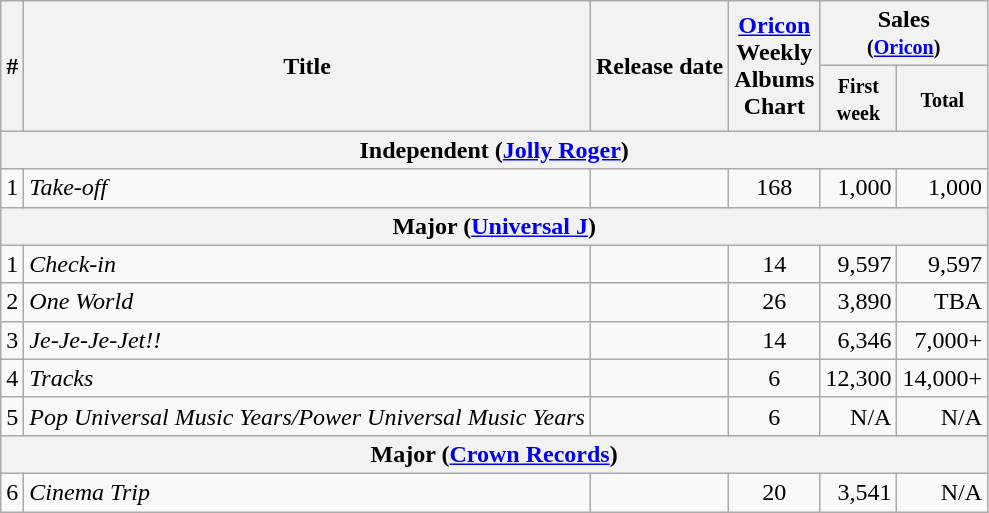<table class="wikitable" style="text-align:center">
<tr>
<th rowspan="2">#</th>
<th rowspan="2">Title</th>
<th rowspan="2">Release date</th>
<th rowspan="2"><a href='#'>Oricon</a><br>Weekly<br>Albums<br>Chart</th>
<th colspan="2">Sales<br><small>(<a href='#'>Oricon</a>)</small></th>
</tr>
<tr>
<th><small>First<br>week</small></th>
<th><small>Total</small></th>
</tr>
<tr>
<th colspan="7">Independent (<a href='#'>Jolly Roger</a>)</th>
</tr>
<tr>
<td>1</td>
<td align="left"><em>Take-off</em></td>
<td align="right"></td>
<td>168</td>
<td align="right">1,000</td>
<td align="right">1,000</td>
</tr>
<tr>
<th colspan="7">Major (<a href='#'>Universal J</a>)</th>
</tr>
<tr>
<td>1</td>
<td align="left"><em>Check-in</em></td>
<td align="right"></td>
<td>14</td>
<td align="right">9,597</td>
<td align="right">9,597</td>
</tr>
<tr>
<td>2</td>
<td align="left"><em>One World</em></td>
<td align="right"></td>
<td>26</td>
<td align="right">3,890</td>
<td align="right">TBA</td>
</tr>
<tr>
<td>3</td>
<td align="left"><em>Je-Je-Je-Jet!!</em></td>
<td align="right"></td>
<td>14</td>
<td align="right">6,346</td>
<td align="right">7,000+</td>
</tr>
<tr>
<td>4</td>
<td align="left"><em>Tracks</em></td>
<td align="right"></td>
<td>6</td>
<td align="right">12,300</td>
<td align="right">14,000+</td>
</tr>
<tr>
<td>5</td>
<td align="left"><em>Pop Universal Music Years/Power Universal Music Years</em></td>
<td align="right"></td>
<td>6</td>
<td align="right">N/A</td>
<td align="right">N/A</td>
</tr>
<tr>
<th colspan="7">Major (<a href='#'>Crown Records</a>)</th>
</tr>
<tr>
<td>6</td>
<td align="left"><em>Cinema Trip</em></td>
<td align="right"></td>
<td>20</td>
<td align="right">3,541</td>
<td align="right">N/A</td>
</tr>
</table>
